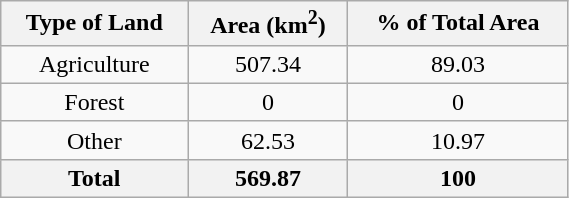<table class="wikitable sortable" style="text-align:center" width=30%>
<tr>
<th>Type of Land</th>
<th>Area (km<sup>2</sup>)</th>
<th>% of Total Area</th>
</tr>
<tr>
<td>Agriculture</td>
<td>507.34</td>
<td>89.03</td>
</tr>
<tr>
<td>Forest</td>
<td>0</td>
<td>0</td>
</tr>
<tr>
<td>Other</td>
<td>62.53</td>
<td>10.97</td>
</tr>
<tr class='sortbottom'>
<th>Total</th>
<th>569.87</th>
<th>100</th>
</tr>
</table>
